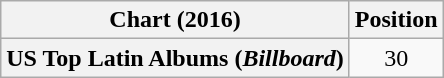<table class="wikitable plainrowheaders" style="text-align:center">
<tr>
<th scope="col">Chart (2016)</th>
<th scope="col">Position</th>
</tr>
<tr>
<th scope="row">US Top Latin Albums (<em>Billboard</em>)</th>
<td>30</td>
</tr>
</table>
